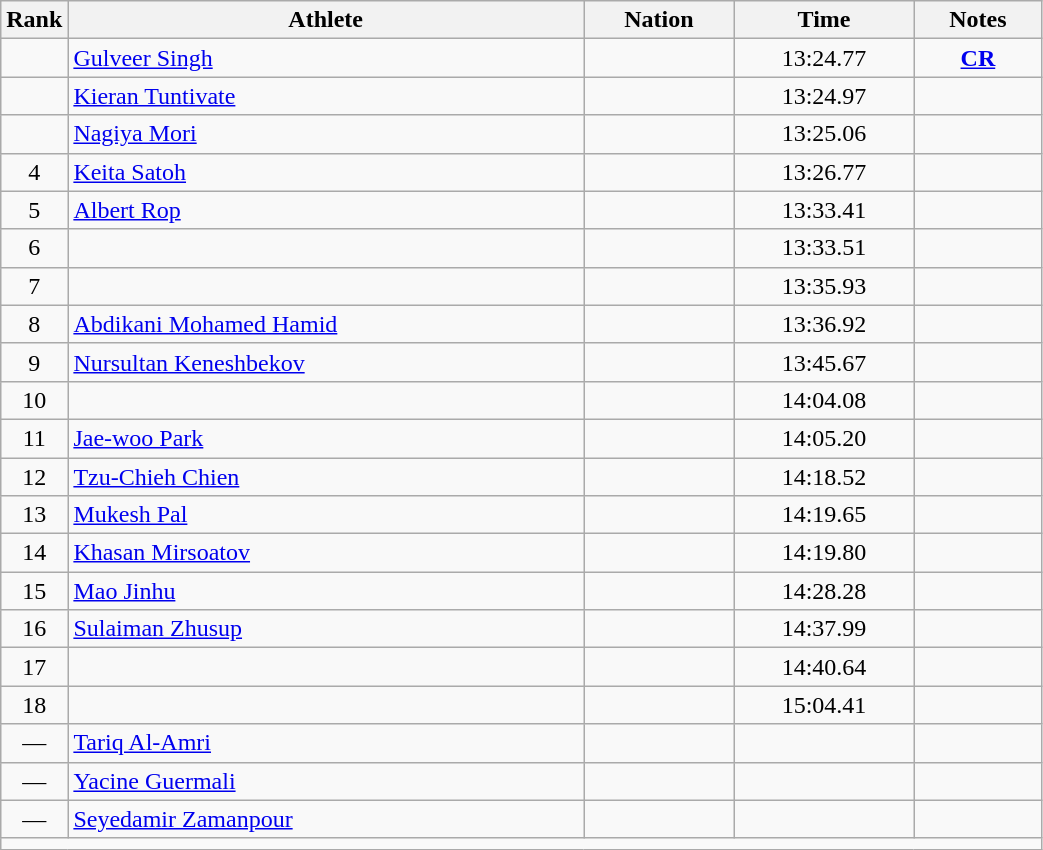<table class="wikitable sortable" style="text-align:center;width: 55%;">
<tr>
<th scope="col" style="width: 10px;">Rank</th>
<th scope="col">Athlete</th>
<th scope="col">Nation</th>
<th scope="col">Time</th>
<th scope="col">Notes</th>
</tr>
<tr>
<td></td>
<td align=left><a href='#'>Gulveer Singh</a></td>
<td align=left></td>
<td>13:24.77</td>
<td><strong><a href='#'>CR</a></strong></td>
</tr>
<tr>
<td></td>
<td align=left><a href='#'>Kieran Tuntivate</a></td>
<td align=left></td>
<td>13:24.97</td>
<td></td>
</tr>
<tr>
<td></td>
<td align=left><a href='#'>Nagiya Mori</a></td>
<td align=left></td>
<td>13:25.06</td>
<td></td>
</tr>
<tr>
<td>4</td>
<td align=left><a href='#'>Keita Satoh</a></td>
<td align=left></td>
<td>13:26.77</td>
<td></td>
</tr>
<tr>
<td>5</td>
<td align=left><a href='#'>Albert Rop</a></td>
<td align=left></td>
<td>13:33.41</td>
<td></td>
</tr>
<tr>
<td>6</td>
<td align=left></td>
<td align=left></td>
<td>13:33.51</td>
<td></td>
</tr>
<tr>
<td>7</td>
<td align=left></td>
<td align=left></td>
<td>13:35.93</td>
<td></td>
</tr>
<tr>
<td>8</td>
<td align=left><a href='#'>Abdikani Mohamed Hamid</a></td>
<td align=left></td>
<td>13:36.92</td>
<td></td>
</tr>
<tr>
<td>9</td>
<td align=left><a href='#'>Nursultan Keneshbekov</a></td>
<td align=left></td>
<td>13:45.67</td>
<td></td>
</tr>
<tr>
<td>10</td>
<td align=left></td>
<td align=left></td>
<td>14:04.08</td>
<td></td>
</tr>
<tr>
<td>11</td>
<td align=left><a href='#'>Jae-woo Park</a></td>
<td align=left></td>
<td>14:05.20</td>
<td></td>
</tr>
<tr>
<td>12</td>
<td align=left><a href='#'>Tzu-Chieh Chien</a></td>
<td align=left></td>
<td>14:18.52</td>
<td></td>
</tr>
<tr>
<td>13</td>
<td align=left><a href='#'>Mukesh Pal</a></td>
<td align=left></td>
<td>14:19.65</td>
<td></td>
</tr>
<tr>
<td>14</td>
<td align=left><a href='#'>Khasan Mirsoatov</a></td>
<td align=left></td>
<td>14:19.80</td>
<td></td>
</tr>
<tr>
<td>15</td>
<td align=left><a href='#'>Mao Jinhu</a></td>
<td align=left></td>
<td>14:28.28</td>
<td></td>
</tr>
<tr>
<td>16</td>
<td align=left><a href='#'>Sulaiman Zhusup</a></td>
<td align=left></td>
<td>14:37.99</td>
<td></td>
</tr>
<tr>
<td>17</td>
<td align=left></td>
<td align=left></td>
<td>14:40.64</td>
<td></td>
</tr>
<tr>
<td>18</td>
<td align=left></td>
<td align=left></td>
<td>15:04.41</td>
<td></td>
</tr>
<tr>
<td>—</td>
<td align=left><a href='#'>Tariq Al-Amri</a></td>
<td align=left></td>
<td></td>
<td></td>
</tr>
<tr>
<td>—</td>
<td align=left><a href='#'>Yacine Guermali</a></td>
<td align=left></td>
<td></td>
<td></td>
</tr>
<tr>
<td>—</td>
<td align=left><a href='#'>Seyedamir Zamanpour</a></td>
<td align=left></td>
<td></td>
<td></td>
</tr>
<tr class="sortbottom">
<td colspan="5"></td>
</tr>
</table>
